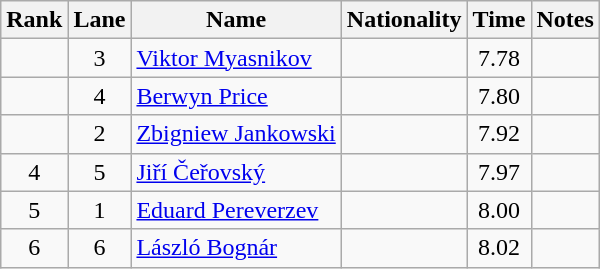<table class="wikitable sortable" style="text-align:center">
<tr>
<th>Rank</th>
<th>Lane</th>
<th>Name</th>
<th>Nationality</th>
<th>Time</th>
<th>Notes</th>
</tr>
<tr>
<td></td>
<td>3</td>
<td align="left"><a href='#'>Viktor Myasnikov</a></td>
<td align=left></td>
<td>7.78</td>
<td></td>
</tr>
<tr>
<td></td>
<td>4</td>
<td align="left"><a href='#'>Berwyn Price</a></td>
<td align=left></td>
<td>7.80</td>
<td></td>
</tr>
<tr>
<td></td>
<td>2</td>
<td align="left"><a href='#'>Zbigniew Jankowski</a></td>
<td align=left></td>
<td>7.92</td>
<td></td>
</tr>
<tr>
<td>4</td>
<td>5</td>
<td align="left"><a href='#'>Jiří Čeřovský</a></td>
<td align=left></td>
<td>7.97</td>
<td></td>
</tr>
<tr>
<td>5</td>
<td>1</td>
<td align="left"><a href='#'>Eduard Pereverzev</a></td>
<td align=left></td>
<td>8.00</td>
<td></td>
</tr>
<tr>
<td>6</td>
<td>6</td>
<td align="left"><a href='#'>László Bognár</a></td>
<td align=left></td>
<td>8.02</td>
<td></td>
</tr>
</table>
